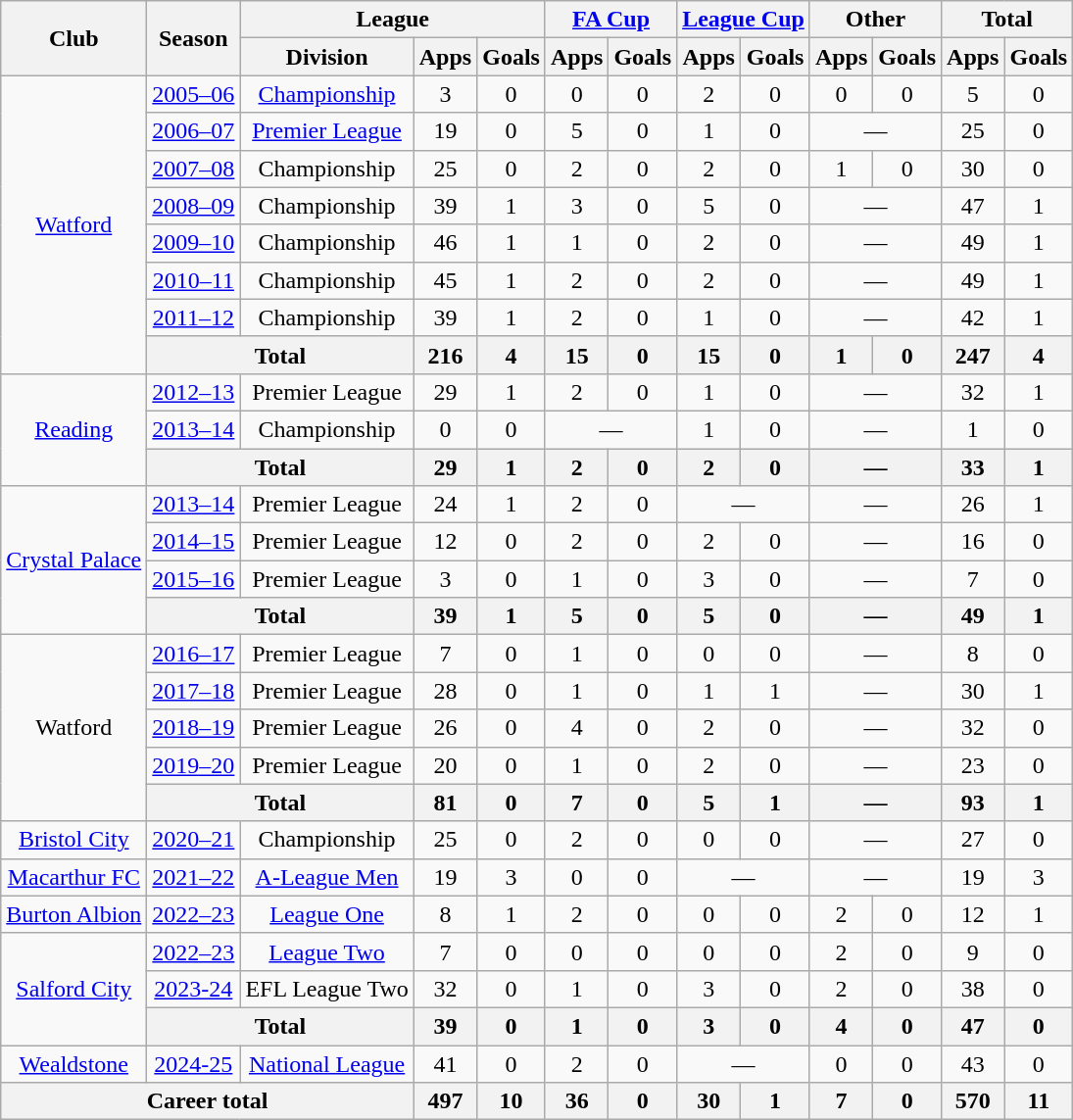<table class="wikitable" style="text-align: center;">
<tr>
<th rowspan=2>Club</th>
<th rowspan=2>Season</th>
<th colspan=3>League</th>
<th colspan=2><a href='#'>FA Cup</a></th>
<th colspan=2><a href='#'>League Cup</a></th>
<th colspan=2>Other</th>
<th colspan=2>Total</th>
</tr>
<tr>
<th>Division</th>
<th>Apps</th>
<th>Goals</th>
<th>Apps</th>
<th>Goals</th>
<th>Apps</th>
<th>Goals</th>
<th>Apps</th>
<th>Goals</th>
<th>Apps</th>
<th>Goals</th>
</tr>
<tr>
<td rowspan="8"><a href='#'>Watford</a></td>
<td><a href='#'>2005–06</a></td>
<td><a href='#'>Championship</a></td>
<td>3</td>
<td>0</td>
<td>0</td>
<td>0</td>
<td>2</td>
<td>0</td>
<td>0</td>
<td>0</td>
<td>5</td>
<td>0</td>
</tr>
<tr>
<td><a href='#'>2006–07</a></td>
<td><a href='#'>Premier League</a></td>
<td>19</td>
<td>0</td>
<td>5</td>
<td>0</td>
<td>1</td>
<td>0</td>
<td colspan=2>—</td>
<td>25</td>
<td>0</td>
</tr>
<tr>
<td><a href='#'>2007–08</a></td>
<td>Championship</td>
<td>25</td>
<td>0</td>
<td>2</td>
<td>0</td>
<td>2</td>
<td>0</td>
<td>1</td>
<td>0</td>
<td>30</td>
<td>0</td>
</tr>
<tr>
<td><a href='#'>2008–09</a></td>
<td>Championship</td>
<td>39</td>
<td>1</td>
<td>3</td>
<td>0</td>
<td>5</td>
<td>0</td>
<td colspan=2>—</td>
<td>47</td>
<td>1</td>
</tr>
<tr>
<td><a href='#'>2009–10</a></td>
<td>Championship</td>
<td>46</td>
<td>1</td>
<td>1</td>
<td>0</td>
<td>2</td>
<td>0</td>
<td colspan=2>—</td>
<td>49</td>
<td>1</td>
</tr>
<tr>
<td><a href='#'>2010–11</a></td>
<td>Championship</td>
<td>45</td>
<td>1</td>
<td>2</td>
<td>0</td>
<td>2</td>
<td>0</td>
<td colspan=2>—</td>
<td>49</td>
<td>1</td>
</tr>
<tr>
<td><a href='#'>2011–12</a></td>
<td>Championship</td>
<td>39</td>
<td>1</td>
<td>2</td>
<td>0</td>
<td>1</td>
<td>0</td>
<td colspan=2>—</td>
<td>42</td>
<td>1</td>
</tr>
<tr>
<th colspan=2>Total</th>
<th>216</th>
<th>4</th>
<th>15</th>
<th>0</th>
<th>15</th>
<th>0</th>
<th>1</th>
<th>0</th>
<th>247</th>
<th>4</th>
</tr>
<tr>
<td rowspan="3"><a href='#'>Reading</a></td>
<td><a href='#'>2012–13</a></td>
<td>Premier League</td>
<td>29</td>
<td>1</td>
<td>2</td>
<td>0</td>
<td>1</td>
<td>0</td>
<td colspan=2>—</td>
<td>32</td>
<td>1</td>
</tr>
<tr>
<td><a href='#'>2013–14</a></td>
<td>Championship</td>
<td>0</td>
<td>0</td>
<td colspan=2>—</td>
<td>1</td>
<td>0</td>
<td colspan=2>—</td>
<td>1</td>
<td>0</td>
</tr>
<tr>
<th colspan=2>Total</th>
<th>29</th>
<th>1</th>
<th>2</th>
<th>0</th>
<th>2</th>
<th>0</th>
<th colspan=2>—</th>
<th>33</th>
<th>1</th>
</tr>
<tr>
<td rowspan="4"><a href='#'>Crystal Palace</a></td>
<td><a href='#'>2013–14</a></td>
<td>Premier League</td>
<td>24</td>
<td>1</td>
<td>2</td>
<td>0</td>
<td colspan=2>—</td>
<td colspan=2>—</td>
<td>26</td>
<td>1</td>
</tr>
<tr>
<td><a href='#'>2014–15</a></td>
<td>Premier League</td>
<td>12</td>
<td>0</td>
<td>2</td>
<td>0</td>
<td>2</td>
<td>0</td>
<td colspan=2>—</td>
<td>16</td>
<td>0</td>
</tr>
<tr>
<td><a href='#'>2015–16</a></td>
<td>Premier League</td>
<td>3</td>
<td>0</td>
<td>1</td>
<td>0</td>
<td>3</td>
<td>0</td>
<td colspan=2>—</td>
<td>7</td>
<td>0</td>
</tr>
<tr>
<th colspan=2>Total</th>
<th>39</th>
<th>1</th>
<th>5</th>
<th>0</th>
<th>5</th>
<th>0</th>
<th colspan=2>—</th>
<th>49</th>
<th>1</th>
</tr>
<tr>
<td rowspan="5">Watford</td>
<td><a href='#'>2016–17</a></td>
<td>Premier League</td>
<td>7</td>
<td>0</td>
<td>1</td>
<td>0</td>
<td>0</td>
<td>0</td>
<td colspan=2>—</td>
<td>8</td>
<td>0</td>
</tr>
<tr>
<td><a href='#'>2017–18</a></td>
<td>Premier League</td>
<td>28</td>
<td>0</td>
<td>1</td>
<td>0</td>
<td>1</td>
<td>1</td>
<td colspan=2>—</td>
<td>30</td>
<td>1</td>
</tr>
<tr>
<td><a href='#'>2018–19</a></td>
<td>Premier League</td>
<td>26</td>
<td>0</td>
<td>4</td>
<td>0</td>
<td>2</td>
<td>0</td>
<td colspan=2>—</td>
<td>32</td>
<td>0</td>
</tr>
<tr>
<td><a href='#'>2019–20</a></td>
<td>Premier League</td>
<td>20</td>
<td>0</td>
<td>1</td>
<td>0</td>
<td>2</td>
<td>0</td>
<td colspan=2>—</td>
<td>23</td>
<td>0</td>
</tr>
<tr>
<th colspan=2>Total</th>
<th>81</th>
<th>0</th>
<th>7</th>
<th>0</th>
<th>5</th>
<th>1</th>
<th colspan=2>—</th>
<th>93</th>
<th>1</th>
</tr>
<tr>
<td><a href='#'>Bristol City</a></td>
<td><a href='#'>2020–21</a></td>
<td>Championship</td>
<td>25</td>
<td>0</td>
<td>2</td>
<td>0</td>
<td>0</td>
<td>0</td>
<td colspan=2>—</td>
<td>27</td>
<td>0</td>
</tr>
<tr>
<td><a href='#'>Macarthur FC</a></td>
<td><a href='#'>2021–22</a></td>
<td><a href='#'>A-League Men</a></td>
<td>19</td>
<td>3</td>
<td>0</td>
<td>0</td>
<td colspan=2>—</td>
<td colspan=2>—</td>
<td>19</td>
<td>3</td>
</tr>
<tr>
<td><a href='#'>Burton Albion</a></td>
<td><a href='#'>2022–23</a></td>
<td><a href='#'>League One</a></td>
<td>8</td>
<td>1</td>
<td>2</td>
<td>0</td>
<td>0</td>
<td>0</td>
<td>2</td>
<td>0</td>
<td>12</td>
<td>1</td>
</tr>
<tr>
<td rowspan="3"><a href='#'>Salford City</a></td>
<td><a href='#'>2022–23</a></td>
<td><a href='#'>League Two</a></td>
<td>7</td>
<td>0</td>
<td>0</td>
<td>0</td>
<td>0</td>
<td>0</td>
<td>2</td>
<td>0</td>
<td>9</td>
<td>0</td>
</tr>
<tr>
<td><a href='#'>2023-24</a></td>
<td>EFL League Two</td>
<td>32</td>
<td>0</td>
<td>1</td>
<td>0</td>
<td>3</td>
<td>0</td>
<td>2</td>
<td>0</td>
<td>38</td>
<td>0</td>
</tr>
<tr>
<th colspan=2>Total</th>
<th>39</th>
<th>0</th>
<th>1</th>
<th>0</th>
<th>3</th>
<th>0</th>
<th>4</th>
<th>0</th>
<th>47</th>
<th>0</th>
</tr>
<tr>
<td><a href='#'>Wealdstone</a></td>
<td><a href='#'>2024-25</a></td>
<td><a href='#'>National League</a></td>
<td>41</td>
<td>0</td>
<td>2</td>
<td>0</td>
<td colspan=2>—</td>
<td>0</td>
<td>0</td>
<td>43</td>
<td>0</td>
</tr>
<tr>
<th colspan="3">Career total</th>
<th>497</th>
<th>10</th>
<th>36</th>
<th>0</th>
<th>30</th>
<th>1</th>
<th>7</th>
<th>0</th>
<th>570</th>
<th>11</th>
</tr>
</table>
